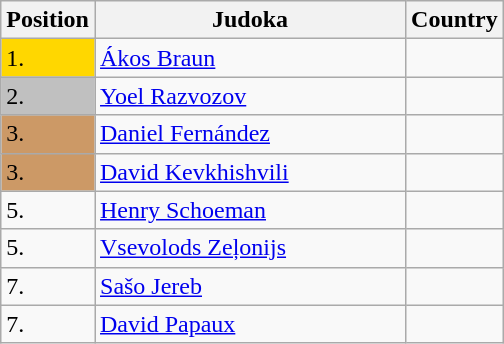<table class=wikitable>
<tr>
<th width=10>Position</th>
<th width=200>Judoka</th>
<th width=10>Country</th>
</tr>
<tr>
<td bgcolor=gold>1.</td>
<td><a href='#'>Ákos Braun</a></td>
<td></td>
</tr>
<tr>
<td bgcolor="silver">2.</td>
<td><a href='#'>Yoel Razvozov</a></td>
<td></td>
</tr>
<tr>
<td bgcolor="CC9966">3.</td>
<td><a href='#'>Daniel Fernández</a></td>
<td></td>
</tr>
<tr>
<td bgcolor="CC9966">3.</td>
<td><a href='#'>David Kevkhishvili</a></td>
<td></td>
</tr>
<tr>
<td>5.</td>
<td><a href='#'>Henry Schoeman</a></td>
<td></td>
</tr>
<tr>
<td>5.</td>
<td><a href='#'>Vsevolods Zeļonijs</a></td>
<td></td>
</tr>
<tr>
<td>7.</td>
<td><a href='#'>Sašo Jereb</a></td>
<td></td>
</tr>
<tr>
<td>7.</td>
<td><a href='#'>David Papaux</a></td>
<td></td>
</tr>
</table>
